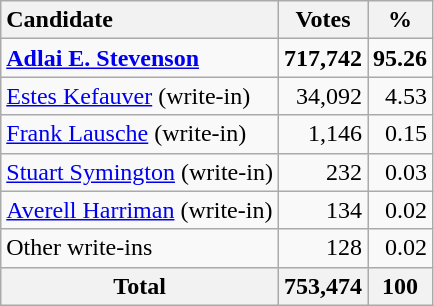<table class="wikitable sortable plainrowheaders" style="text-align:right">
<tr>
<th style="text-align:left;">Candidate</th>
<th>Votes</th>
<th>%</th>
</tr>
<tr>
<td style="text-align:left;"><strong><a href='#'>Adlai E. Stevenson</a></strong></td>
<td><strong>717,742</strong></td>
<td><strong>95.26</strong></td>
</tr>
<tr>
<td style="text-align:left;"><a href='#'>Estes Kefauver</a> (write-in)</td>
<td>34,092</td>
<td>4.53</td>
</tr>
<tr>
<td style="text-align:left;"><a href='#'>Frank Lausche</a> (write-in)</td>
<td>1,146</td>
<td>0.15</td>
</tr>
<tr>
<td style="text-align:left;"><a href='#'>Stuart Symington</a> (write-in)</td>
<td>232</td>
<td>0.03</td>
</tr>
<tr>
<td style="text-align:left;"><a href='#'>Averell Harriman</a> (write-in)</td>
<td>134</td>
<td>0.02</td>
</tr>
<tr>
<td style="text-align:left;">Other write-ins</td>
<td>128</td>
<td>0.02</td>
</tr>
<tr class="sortbottom">
<th>Total</th>
<th>753,474</th>
<th>100</th>
</tr>
</table>
